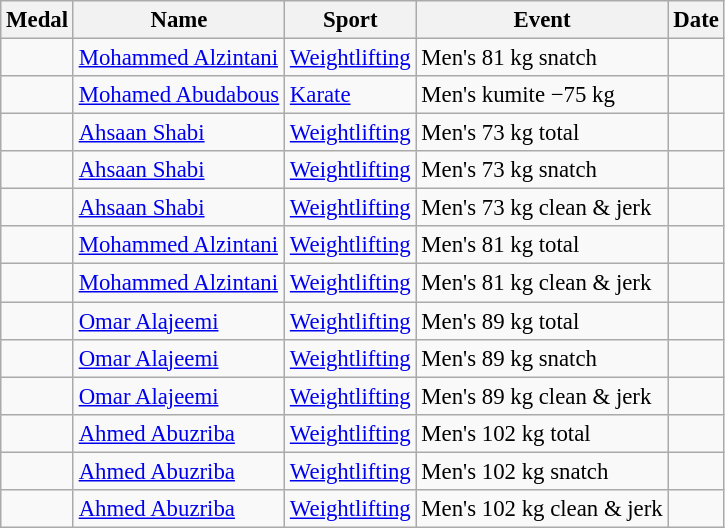<table class="wikitable sortable" style="font-size:95%">
<tr>
<th>Medal</th>
<th>Name</th>
<th>Sport</th>
<th>Event</th>
<th>Date</th>
</tr>
<tr>
<td></td>
<td><a href='#'>Mohammed Alzintani</a></td>
<td><a href='#'>Weightlifting</a></td>
<td>Men's 81 kg snatch</td>
<td></td>
</tr>
<tr>
<td></td>
<td><a href='#'>Mohamed Abudabous</a></td>
<td><a href='#'>Karate</a></td>
<td>Men's kumite −75 kg</td>
<td></td>
</tr>
<tr>
<td></td>
<td><a href='#'>Ahsaan Shabi</a></td>
<td><a href='#'>Weightlifting</a></td>
<td>Men's 73 kg total</td>
<td></td>
</tr>
<tr>
<td></td>
<td><a href='#'>Ahsaan Shabi</a></td>
<td><a href='#'>Weightlifting</a></td>
<td>Men's 73 kg snatch</td>
<td></td>
</tr>
<tr>
<td></td>
<td><a href='#'>Ahsaan Shabi</a></td>
<td><a href='#'>Weightlifting</a></td>
<td>Men's 73 kg clean & jerk</td>
<td></td>
</tr>
<tr>
<td></td>
<td><a href='#'>Mohammed Alzintani</a></td>
<td><a href='#'>Weightlifting</a></td>
<td>Men's 81 kg total</td>
<td></td>
</tr>
<tr>
<td></td>
<td><a href='#'>Mohammed Alzintani</a></td>
<td><a href='#'>Weightlifting</a></td>
<td>Men's 81 kg clean & jerk</td>
<td></td>
</tr>
<tr>
<td></td>
<td><a href='#'>Omar Alajeemi</a></td>
<td><a href='#'>Weightlifting</a></td>
<td>Men's 89 kg total</td>
<td></td>
</tr>
<tr>
<td></td>
<td><a href='#'>Omar Alajeemi</a></td>
<td><a href='#'>Weightlifting</a></td>
<td>Men's 89 kg snatch</td>
<td></td>
</tr>
<tr>
<td></td>
<td><a href='#'>Omar Alajeemi</a></td>
<td><a href='#'>Weightlifting</a></td>
<td>Men's 89 kg clean & jerk</td>
<td></td>
</tr>
<tr>
<td></td>
<td><a href='#'>Ahmed Abuzriba</a></td>
<td><a href='#'>Weightlifting</a></td>
<td>Men's 102 kg total</td>
<td></td>
</tr>
<tr>
<td></td>
<td><a href='#'>Ahmed Abuzriba</a></td>
<td><a href='#'>Weightlifting</a></td>
<td>Men's 102 kg snatch</td>
<td></td>
</tr>
<tr>
<td></td>
<td><a href='#'>Ahmed Abuzriba</a></td>
<td><a href='#'>Weightlifting</a></td>
<td>Men's 102 kg clean & jerk</td>
<td></td>
</tr>
</table>
